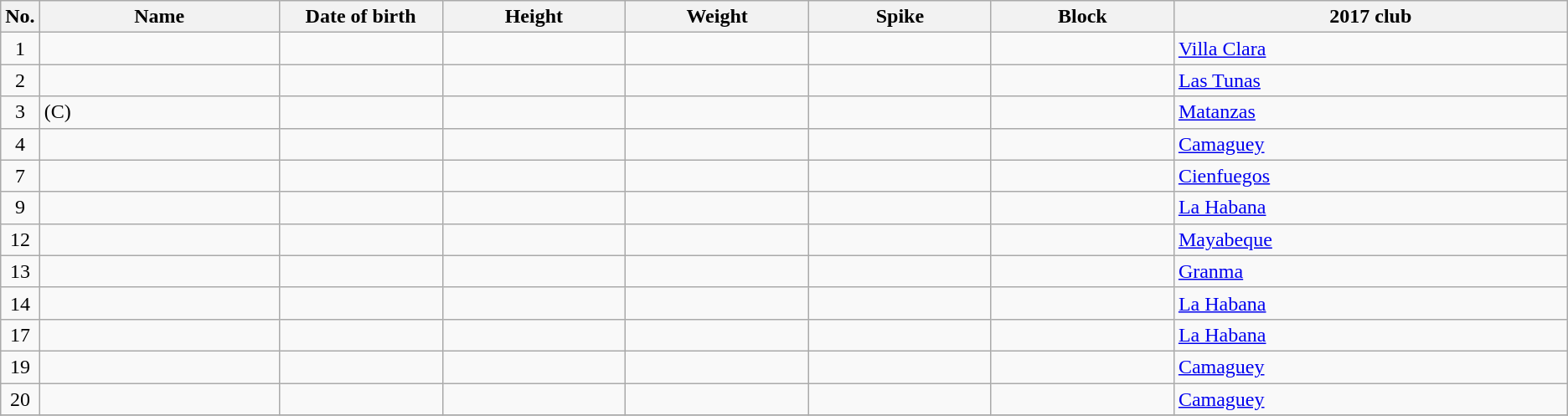<table class="wikitable sortable" style="font-size:100%; text-align:center;">
<tr>
<th>No.</th>
<th style="width:12em">Name</th>
<th style="width:8em">Date of birth</th>
<th style="width:9em">Height</th>
<th style="width:9em">Weight</th>
<th style="width:9em">Spike</th>
<th style="width:9em">Block</th>
<th style="width:20em">2017 club</th>
</tr>
<tr>
<td>1</td>
<td align=left></td>
<td align=right></td>
<td></td>
<td></td>
<td></td>
<td></td>
<td align=left> <a href='#'>Villa Clara</a></td>
</tr>
<tr>
<td>2</td>
<td align=left></td>
<td align=right></td>
<td></td>
<td></td>
<td></td>
<td></td>
<td align=left> <a href='#'>Las Tunas</a></td>
</tr>
<tr>
<td>3</td>
<td align=left> (C)</td>
<td align=right></td>
<td></td>
<td></td>
<td></td>
<td></td>
<td align=left> <a href='#'>Matanzas</a></td>
</tr>
<tr>
<td>4</td>
<td align=left></td>
<td align=right></td>
<td></td>
<td></td>
<td></td>
<td></td>
<td align=left> <a href='#'>Camaguey</a></td>
</tr>
<tr>
<td>7</td>
<td align=left></td>
<td align=right></td>
<td></td>
<td></td>
<td></td>
<td></td>
<td align=left> <a href='#'>Cienfuegos</a></td>
</tr>
<tr>
<td>9</td>
<td align=left></td>
<td align=right></td>
<td></td>
<td></td>
<td></td>
<td></td>
<td align=left> <a href='#'>La Habana</a></td>
</tr>
<tr>
<td>12</td>
<td align=left></td>
<td align=right></td>
<td></td>
<td></td>
<td></td>
<td></td>
<td align=left> <a href='#'>Mayabeque</a></td>
</tr>
<tr>
<td>13</td>
<td align=left></td>
<td align=right></td>
<td></td>
<td></td>
<td></td>
<td></td>
<td align=left> <a href='#'>Granma</a></td>
</tr>
<tr>
<td>14</td>
<td align=left></td>
<td align=right></td>
<td></td>
<td></td>
<td></td>
<td></td>
<td align=left> <a href='#'>La Habana</a></td>
</tr>
<tr>
<td>17</td>
<td align=left></td>
<td align=right></td>
<td></td>
<td></td>
<td></td>
<td></td>
<td align=left> <a href='#'>La Habana</a></td>
</tr>
<tr>
<td>19</td>
<td align=left></td>
<td align=right></td>
<td></td>
<td></td>
<td></td>
<td></td>
<td align=left> <a href='#'>Camaguey</a></td>
</tr>
<tr>
<td>20</td>
<td align=left></td>
<td align=right></td>
<td></td>
<td></td>
<td></td>
<td></td>
<td align=left> <a href='#'>Camaguey</a></td>
</tr>
<tr>
</tr>
</table>
